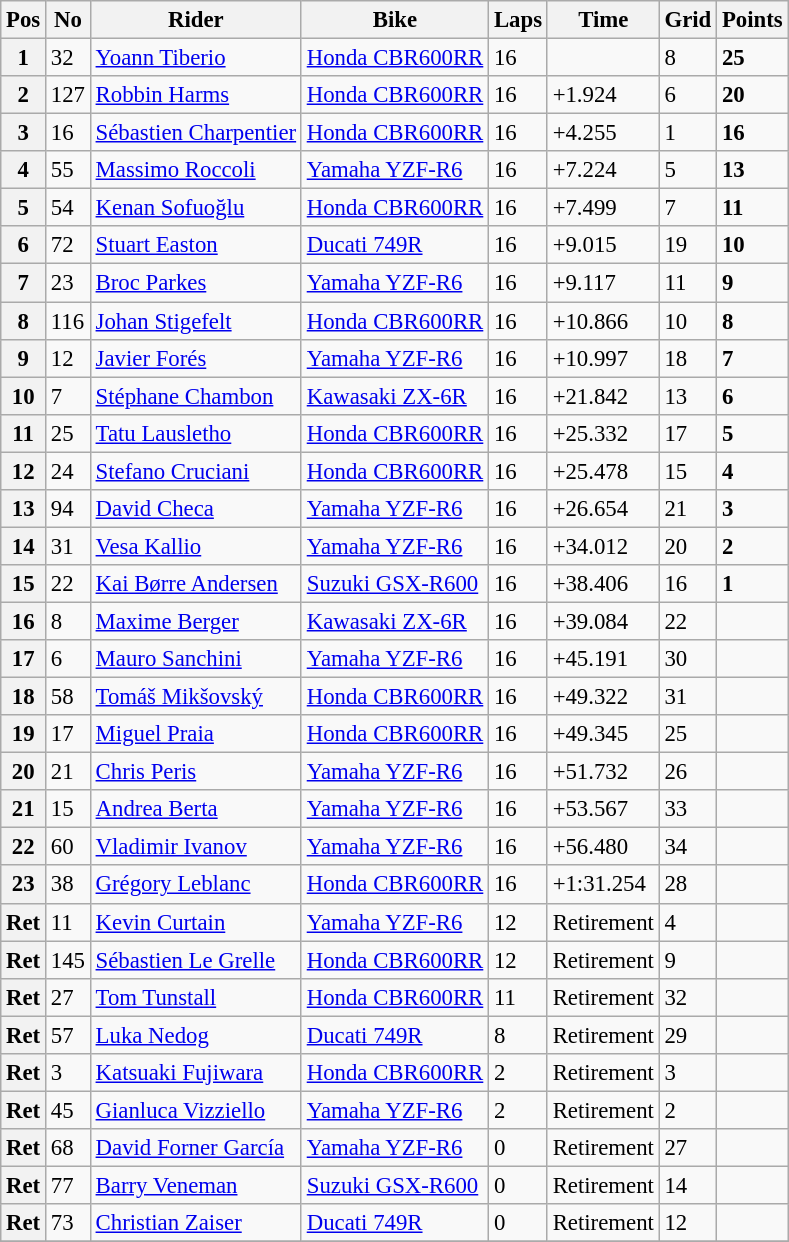<table class="wikitable" style="font-size: 95%;">
<tr>
<th>Pos</th>
<th>No</th>
<th>Rider</th>
<th>Bike</th>
<th>Laps</th>
<th>Time</th>
<th>Grid</th>
<th>Points</th>
</tr>
<tr>
<th>1</th>
<td>32</td>
<td> <a href='#'>Yoann Tiberio</a></td>
<td><a href='#'>Honda CBR600RR</a></td>
<td>16</td>
<td></td>
<td>8</td>
<td><strong>25</strong></td>
</tr>
<tr>
<th>2</th>
<td>127</td>
<td> <a href='#'>Robbin Harms</a></td>
<td><a href='#'>Honda CBR600RR</a></td>
<td>16</td>
<td>+1.924</td>
<td>6</td>
<td><strong>20</strong></td>
</tr>
<tr>
<th>3</th>
<td>16</td>
<td> <a href='#'>Sébastien Charpentier</a></td>
<td><a href='#'>Honda CBR600RR</a></td>
<td>16</td>
<td>+4.255</td>
<td>1</td>
<td><strong>16</strong></td>
</tr>
<tr>
<th>4</th>
<td>55</td>
<td> <a href='#'>Massimo Roccoli</a></td>
<td><a href='#'>Yamaha YZF-R6</a></td>
<td>16</td>
<td>+7.224</td>
<td>5</td>
<td><strong>13</strong></td>
</tr>
<tr>
<th>5</th>
<td>54</td>
<td> <a href='#'>Kenan Sofuoğlu</a></td>
<td><a href='#'>Honda CBR600RR</a></td>
<td>16</td>
<td>+7.499</td>
<td>7</td>
<td><strong>11</strong></td>
</tr>
<tr>
<th>6</th>
<td>72</td>
<td> <a href='#'>Stuart Easton</a></td>
<td><a href='#'>Ducati 749R</a></td>
<td>16</td>
<td>+9.015</td>
<td>19</td>
<td><strong>10</strong></td>
</tr>
<tr>
<th>7</th>
<td>23</td>
<td> <a href='#'>Broc Parkes</a></td>
<td><a href='#'>Yamaha YZF-R6</a></td>
<td>16</td>
<td>+9.117</td>
<td>11</td>
<td><strong>9</strong></td>
</tr>
<tr>
<th>8</th>
<td>116</td>
<td> <a href='#'>Johan Stigefelt</a></td>
<td><a href='#'>Honda CBR600RR</a></td>
<td>16</td>
<td>+10.866</td>
<td>10</td>
<td><strong>8</strong></td>
</tr>
<tr>
<th>9</th>
<td>12</td>
<td> <a href='#'>Javier Forés</a></td>
<td><a href='#'>Yamaha YZF-R6</a></td>
<td>16</td>
<td>+10.997</td>
<td>18</td>
<td><strong>7</strong></td>
</tr>
<tr>
<th>10</th>
<td>7</td>
<td> <a href='#'>Stéphane Chambon</a></td>
<td><a href='#'>Kawasaki ZX-6R</a></td>
<td>16</td>
<td>+21.842</td>
<td>13</td>
<td><strong>6</strong></td>
</tr>
<tr>
<th>11</th>
<td>25</td>
<td> <a href='#'>Tatu Lausletho</a></td>
<td><a href='#'>Honda CBR600RR</a></td>
<td>16</td>
<td>+25.332</td>
<td>17</td>
<td><strong>5</strong></td>
</tr>
<tr>
<th>12</th>
<td>24</td>
<td> <a href='#'>Stefano Cruciani</a></td>
<td><a href='#'>Honda CBR600RR</a></td>
<td>16</td>
<td>+25.478</td>
<td>15</td>
<td><strong>4</strong></td>
</tr>
<tr>
<th>13</th>
<td>94</td>
<td> <a href='#'>David Checa</a></td>
<td><a href='#'>Yamaha YZF-R6</a></td>
<td>16</td>
<td>+26.654</td>
<td>21</td>
<td><strong>3</strong></td>
</tr>
<tr>
<th>14</th>
<td>31</td>
<td> <a href='#'>Vesa Kallio</a></td>
<td><a href='#'>Yamaha YZF-R6</a></td>
<td>16</td>
<td>+34.012</td>
<td>20</td>
<td><strong>2</strong></td>
</tr>
<tr>
<th>15</th>
<td>22</td>
<td> <a href='#'>Kai Børre Andersen</a></td>
<td><a href='#'>Suzuki GSX-R600</a></td>
<td>16</td>
<td>+38.406</td>
<td>16</td>
<td><strong>1</strong></td>
</tr>
<tr>
<th>16</th>
<td>8</td>
<td> <a href='#'>Maxime Berger</a></td>
<td><a href='#'>Kawasaki ZX-6R</a></td>
<td>16</td>
<td>+39.084</td>
<td>22</td>
<td></td>
</tr>
<tr>
<th>17</th>
<td>6</td>
<td> <a href='#'>Mauro Sanchini</a></td>
<td><a href='#'>Yamaha YZF-R6</a></td>
<td>16</td>
<td>+45.191</td>
<td>30</td>
<td></td>
</tr>
<tr>
<th>18</th>
<td>58</td>
<td> <a href='#'>Tomáš Mikšovský</a></td>
<td><a href='#'>Honda CBR600RR</a></td>
<td>16</td>
<td>+49.322</td>
<td>31</td>
<td></td>
</tr>
<tr>
<th>19</th>
<td>17</td>
<td> <a href='#'>Miguel Praia</a></td>
<td><a href='#'>Honda CBR600RR</a></td>
<td>16</td>
<td>+49.345</td>
<td>25</td>
<td></td>
</tr>
<tr>
<th>20</th>
<td>21</td>
<td> <a href='#'>Chris Peris</a></td>
<td><a href='#'>Yamaha YZF-R6</a></td>
<td>16</td>
<td>+51.732</td>
<td>26</td>
<td></td>
</tr>
<tr>
<th>21</th>
<td>15</td>
<td> <a href='#'>Andrea Berta</a></td>
<td><a href='#'>Yamaha YZF-R6</a></td>
<td>16</td>
<td>+53.567</td>
<td>33</td>
<td></td>
</tr>
<tr>
<th>22</th>
<td>60</td>
<td> <a href='#'>Vladimir Ivanov</a></td>
<td><a href='#'>Yamaha YZF-R6</a></td>
<td>16</td>
<td>+56.480</td>
<td>34</td>
<td></td>
</tr>
<tr>
<th>23</th>
<td>38</td>
<td> <a href='#'>Grégory Leblanc</a></td>
<td><a href='#'>Honda CBR600RR</a></td>
<td>16</td>
<td>+1:31.254</td>
<td>28</td>
<td></td>
</tr>
<tr>
<th>Ret</th>
<td>11</td>
<td> <a href='#'>Kevin Curtain</a></td>
<td><a href='#'>Yamaha YZF-R6</a></td>
<td>12</td>
<td>Retirement</td>
<td>4</td>
<td></td>
</tr>
<tr>
<th>Ret</th>
<td>145</td>
<td> <a href='#'>Sébastien Le Grelle</a></td>
<td><a href='#'>Honda CBR600RR</a></td>
<td>12</td>
<td>Retirement</td>
<td>9</td>
<td></td>
</tr>
<tr>
<th>Ret</th>
<td>27</td>
<td> <a href='#'>Tom Tunstall</a></td>
<td><a href='#'>Honda CBR600RR</a></td>
<td>11</td>
<td>Retirement</td>
<td>32</td>
<td></td>
</tr>
<tr>
<th>Ret</th>
<td>57</td>
<td> <a href='#'>Luka Nedog</a></td>
<td><a href='#'>Ducati 749R</a></td>
<td>8</td>
<td>Retirement</td>
<td>29</td>
<td></td>
</tr>
<tr>
<th>Ret</th>
<td>3</td>
<td> <a href='#'>Katsuaki Fujiwara</a></td>
<td><a href='#'>Honda CBR600RR</a></td>
<td>2</td>
<td>Retirement</td>
<td>3</td>
<td></td>
</tr>
<tr>
<th>Ret</th>
<td>45</td>
<td> <a href='#'>Gianluca Vizziello</a></td>
<td><a href='#'>Yamaha YZF-R6</a></td>
<td>2</td>
<td>Retirement</td>
<td>2</td>
<td></td>
</tr>
<tr>
<th>Ret</th>
<td>68</td>
<td> <a href='#'>David Forner García</a></td>
<td><a href='#'>Yamaha YZF-R6</a></td>
<td>0</td>
<td>Retirement</td>
<td>27</td>
<td></td>
</tr>
<tr>
<th>Ret</th>
<td>77</td>
<td> <a href='#'>Barry Veneman</a></td>
<td><a href='#'>Suzuki GSX-R600</a></td>
<td>0</td>
<td>Retirement</td>
<td>14</td>
<td></td>
</tr>
<tr>
<th>Ret</th>
<td>73</td>
<td> <a href='#'>Christian Zaiser</a></td>
<td><a href='#'>Ducati 749R</a></td>
<td>0</td>
<td>Retirement</td>
<td>12</td>
<td></td>
</tr>
<tr>
</tr>
</table>
